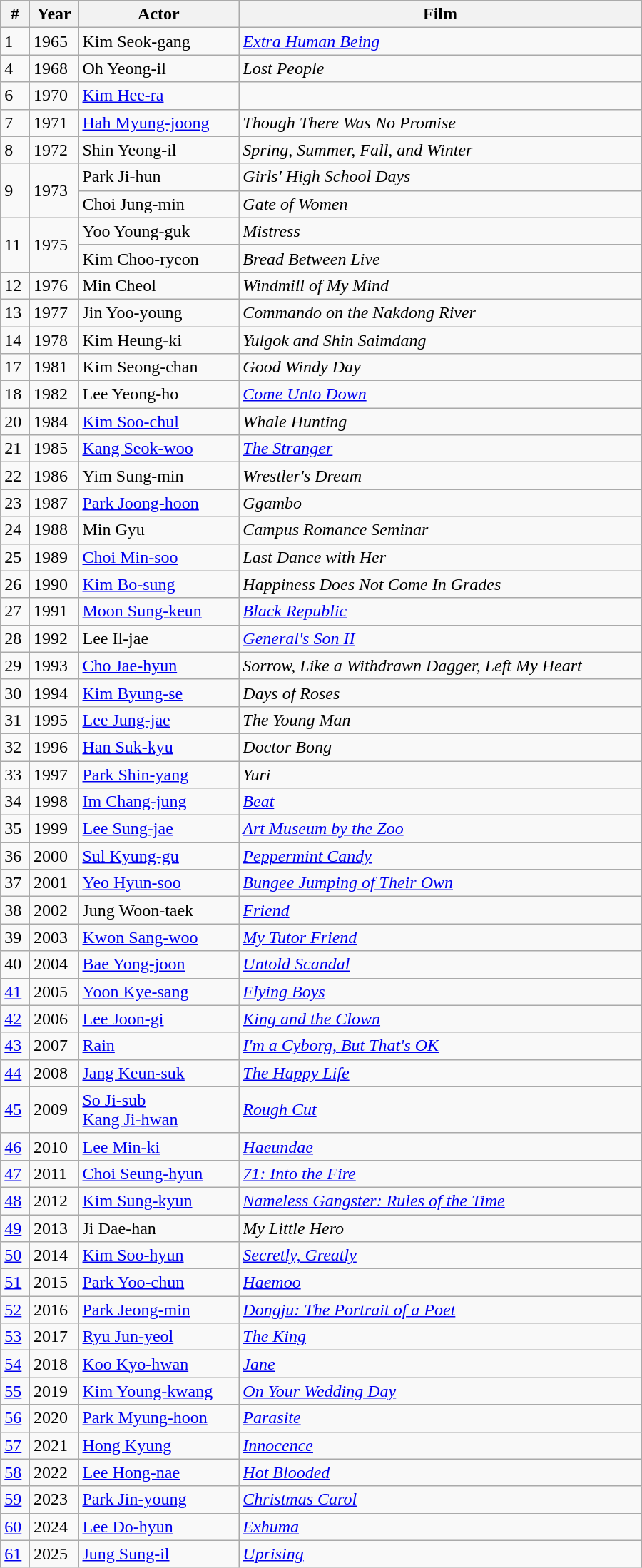<table class="wikitable" style="width:600px">
<tr>
<th>#</th>
<th>Year</th>
<th>Actor</th>
<th>Film</th>
</tr>
<tr>
<td>1</td>
<td>1965</td>
<td>Kim Seok-gang</td>
<td><em><a href='#'>Extra Human Being</a></em></td>
</tr>
<tr>
<td>4</td>
<td>1968</td>
<td>Oh Yeong-il</td>
<td><em>Lost People</em></td>
</tr>
<tr>
<td>6</td>
<td>1970</td>
<td><a href='#'>Kim Hee-ra</a></td>
<td></td>
</tr>
<tr>
<td>7</td>
<td>1971</td>
<td><a href='#'>Hah Myung-joong</a></td>
<td><em>Though There Was No Promise</em></td>
</tr>
<tr>
<td>8</td>
<td>1972</td>
<td>Shin Yeong-il</td>
<td><em>Spring, Summer, Fall, and Winter</em></td>
</tr>
<tr>
<td rowspan="2">9</td>
<td rowspan="2">1973</td>
<td>Park Ji-hun</td>
<td><em>Girls' High School Days</em></td>
</tr>
<tr>
<td>Choi Jung-min</td>
<td><em>Gate of Women</em></td>
</tr>
<tr>
<td rowspan="2">11</td>
<td rowspan="2">1975</td>
<td>Yoo Young-guk</td>
<td><em>Mistress</em></td>
</tr>
<tr>
<td>Kim Choo-ryeon</td>
<td><em>Bread Between Live</em></td>
</tr>
<tr>
<td>12</td>
<td>1976</td>
<td>Min Cheol</td>
<td><em>Windmill of My Mind</em></td>
</tr>
<tr>
<td>13</td>
<td>1977</td>
<td>Jin Yoo-young</td>
<td><em>Commando on the Nakdong River</em></td>
</tr>
<tr>
<td>14</td>
<td>1978</td>
<td>Kim Heung-ki</td>
<td><em>Yulgok and Shin Saimdang</em></td>
</tr>
<tr>
<td>17</td>
<td>1981</td>
<td>Kim Seong-chan</td>
<td><em>Good Windy Day</em></td>
</tr>
<tr>
<td>18</td>
<td>1982</td>
<td>Lee Yeong-ho</td>
<td><em><a href='#'>Come Unto Down</a></em></td>
</tr>
<tr>
<td>20</td>
<td>1984</td>
<td><a href='#'>Kim Soo-chul</a></td>
<td><em>Whale Hunting</em></td>
</tr>
<tr>
<td>21</td>
<td>1985</td>
<td><a href='#'>Kang Seok-woo</a></td>
<td><em><a href='#'>The Stranger</a></em></td>
</tr>
<tr>
<td>22</td>
<td>1986</td>
<td>Yim Sung-min</td>
<td><em>Wrestler's Dream</em></td>
</tr>
<tr>
<td>23</td>
<td>1987</td>
<td><a href='#'>Park Joong-hoon</a></td>
<td><em>Ggambo</em></td>
</tr>
<tr>
<td>24</td>
<td>1988</td>
<td>Min Gyu</td>
<td><em>Campus Romance Seminar</em></td>
</tr>
<tr>
<td>25</td>
<td>1989</td>
<td><a href='#'>Choi Min-soo</a></td>
<td><em>Last Dance with Her</em></td>
</tr>
<tr>
<td>26</td>
<td>1990</td>
<td><a href='#'>Kim Bo-sung</a></td>
<td><em>Happiness Does Not Come In Grades</em></td>
</tr>
<tr>
<td>27</td>
<td>1991</td>
<td><a href='#'>Moon Sung-keun</a></td>
<td><em><a href='#'>Black Republic</a></em></td>
</tr>
<tr>
<td>28</td>
<td>1992</td>
<td>Lee Il-jae</td>
<td><em><a href='#'>General's Son II</a></em></td>
</tr>
<tr>
<td>29</td>
<td>1993</td>
<td><a href='#'>Cho Jae-hyun</a></td>
<td><em>Sorrow, Like a Withdrawn Dagger, Left My Heart</em></td>
</tr>
<tr>
<td>30</td>
<td>1994</td>
<td><a href='#'>Kim Byung-se</a></td>
<td><em>Days of Roses</em></td>
</tr>
<tr>
<td>31</td>
<td>1995</td>
<td><a href='#'>Lee Jung-jae</a></td>
<td><em>The Young Man</em></td>
</tr>
<tr>
<td>32</td>
<td>1996</td>
<td><a href='#'>Han Suk-kyu</a></td>
<td><em>Doctor Bong</em></td>
</tr>
<tr>
<td>33</td>
<td>1997</td>
<td><a href='#'>Park Shin-yang</a></td>
<td><em>Yuri</em></td>
</tr>
<tr>
<td>34</td>
<td>1998</td>
<td><a href='#'>Im Chang-jung</a></td>
<td><em><a href='#'>Beat</a></em></td>
</tr>
<tr>
<td>35</td>
<td>1999</td>
<td><a href='#'>Lee Sung-jae</a></td>
<td><em><a href='#'>Art Museum by the Zoo</a></em></td>
</tr>
<tr>
<td>36</td>
<td>2000</td>
<td><a href='#'>Sul Kyung-gu</a></td>
<td><em><a href='#'>Peppermint Candy</a></em></td>
</tr>
<tr>
<td>37</td>
<td>2001</td>
<td><a href='#'>Yeo Hyun-soo</a></td>
<td><em><a href='#'>Bungee Jumping of Their Own</a></em></td>
</tr>
<tr>
<td>38</td>
<td>2002</td>
<td>Jung Woon-taek</td>
<td><em><a href='#'>Friend</a></em></td>
</tr>
<tr>
<td>39</td>
<td>2003</td>
<td><a href='#'>Kwon Sang-woo</a></td>
<td><em><a href='#'>My Tutor Friend</a></em></td>
</tr>
<tr>
<td>40</td>
<td>2004</td>
<td><a href='#'>Bae Yong-joon</a></td>
<td><em><a href='#'>Untold Scandal</a></em></td>
</tr>
<tr>
<td><a href='#'>41</a></td>
<td>2005</td>
<td><a href='#'>Yoon Kye-sang</a></td>
<td><em><a href='#'>Flying Boys</a></em></td>
</tr>
<tr>
<td><a href='#'>42</a></td>
<td>2006</td>
<td><a href='#'>Lee Joon-gi</a></td>
<td><em><a href='#'>King and the Clown</a></em></td>
</tr>
<tr>
<td><a href='#'>43</a></td>
<td>2007</td>
<td><a href='#'>Rain</a></td>
<td><em><a href='#'>I'm a Cyborg, But That's OK</a></em></td>
</tr>
<tr>
<td><a href='#'>44</a></td>
<td>2008</td>
<td><a href='#'>Jang Keun-suk</a></td>
<td><em><a href='#'>The Happy Life</a></em></td>
</tr>
<tr>
<td><a href='#'>45</a></td>
<td>2009</td>
<td><a href='#'>So Ji-sub</a><br><a href='#'>Kang Ji-hwan</a></td>
<td><em><a href='#'>Rough Cut</a></em></td>
</tr>
<tr>
<td><a href='#'>46</a></td>
<td>2010</td>
<td><a href='#'>Lee Min-ki</a></td>
<td><em><a href='#'>Haeundae</a></em></td>
</tr>
<tr>
<td><a href='#'>47</a></td>
<td>2011</td>
<td><a href='#'>Choi Seung-hyun</a></td>
<td><em><a href='#'>71: Into the Fire</a></em></td>
</tr>
<tr>
<td><a href='#'>48</a></td>
<td>2012</td>
<td><a href='#'>Kim Sung-kyun</a></td>
<td><em><a href='#'>Nameless Gangster: Rules of the Time</a></em></td>
</tr>
<tr>
<td><a href='#'>49</a></td>
<td>2013</td>
<td>Ji Dae-han</td>
<td><em>My Little Hero</em></td>
</tr>
<tr>
<td><a href='#'>50</a></td>
<td>2014</td>
<td><a href='#'>Kim Soo-hyun</a></td>
<td><em><a href='#'>Secretly, Greatly</a></em></td>
</tr>
<tr>
<td><a href='#'>51</a></td>
<td>2015</td>
<td><a href='#'>Park Yoo-chun</a></td>
<td><em><a href='#'>Haemoo</a></em></td>
</tr>
<tr>
<td><a href='#'>52</a></td>
<td>2016</td>
<td><a href='#'>Park Jeong-min</a></td>
<td><em><a href='#'>Dongju: The Portrait of a Poet</a></em></td>
</tr>
<tr>
<td><a href='#'>53</a></td>
<td>2017</td>
<td><a href='#'>Ryu Jun-yeol</a></td>
<td><em><a href='#'>The King</a></em></td>
</tr>
<tr>
<td><a href='#'>54</a></td>
<td>2018</td>
<td><a href='#'>Koo Kyo-hwan</a></td>
<td><em><a href='#'>Jane</a></em></td>
</tr>
<tr>
<td><a href='#'>55</a></td>
<td>2019</td>
<td><a href='#'>Kim Young-kwang</a></td>
<td><em><a href='#'>On Your Wedding Day</a></em></td>
</tr>
<tr>
<td><a href='#'>56</a></td>
<td>2020</td>
<td><a href='#'>Park Myung-hoon</a></td>
<td><em><a href='#'>Parasite</a></em></td>
</tr>
<tr>
<td><a href='#'>57</a></td>
<td>2021</td>
<td><a href='#'>Hong Kyung</a></td>
<td><em><a href='#'>Innocence</a></em></td>
</tr>
<tr>
<td><a href='#'>58</a></td>
<td>2022</td>
<td><a href='#'>Lee Hong-nae</a></td>
<td><em><a href='#'>Hot Blooded</a></em></td>
</tr>
<tr>
<td><a href='#'>59</a></td>
<td>2023</td>
<td><a href='#'>Park Jin-young</a></td>
<td><em><a href='#'>Christmas Carol</a></em></td>
</tr>
<tr>
<td><a href='#'>60</a></td>
<td>2024</td>
<td><a href='#'>Lee Do-hyun</a></td>
<td><em><a href='#'>Exhuma</a></em></td>
</tr>
<tr>
<td><a href='#'>61</a></td>
<td>2025</td>
<td><a href='#'>Jung Sung-il</a></td>
<td><em><a href='#'>Uprising</a></em></td>
</tr>
</table>
